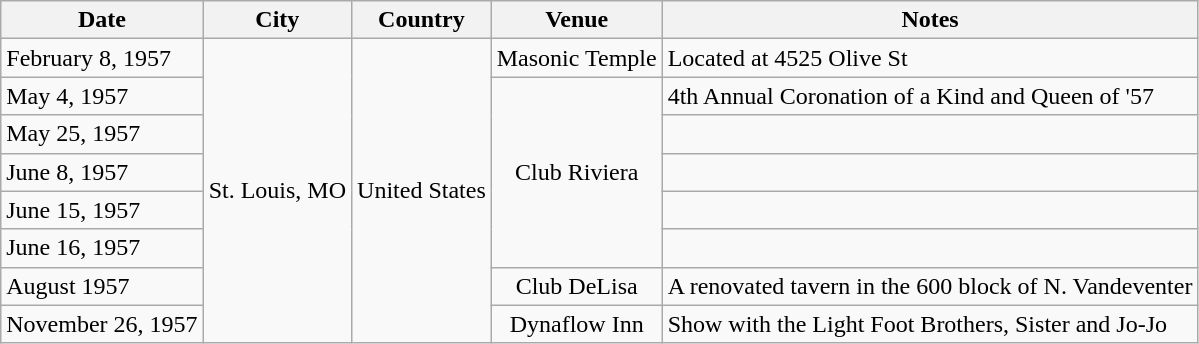<table class="wikitable">
<tr>
<th>Date</th>
<th>City</th>
<th>Country</th>
<th>Venue</th>
<th>Notes</th>
</tr>
<tr>
<td>February 8, 1957</td>
<td align="center" rowspan="8">St. Louis, MO</td>
<td align="center" rowspan="8">United States</td>
<td align="center">Masonic Temple</td>
<td>Located at 4525 Olive St</td>
</tr>
<tr>
<td>May 4, 1957</td>
<td align="center" rowspan="5">Club Riviera</td>
<td>4th Annual Coronation of a Kind and Queen of '57</td>
</tr>
<tr>
<td>May 25, 1957</td>
<td></td>
</tr>
<tr>
<td>June 8, 1957</td>
<td></td>
</tr>
<tr>
<td>June 15, 1957</td>
<td></td>
</tr>
<tr>
<td>June 16, 1957</td>
<td></td>
</tr>
<tr>
<td>August 1957</td>
<td align="center">Club DeLisa</td>
<td>A renovated tavern in the 600 block of N. Vandeventer</td>
</tr>
<tr>
<td>November 26, 1957</td>
<td align="center">Dynaflow Inn</td>
<td>Show with the Light Foot Brothers, Sister and Jo-Jo</td>
</tr>
</table>
